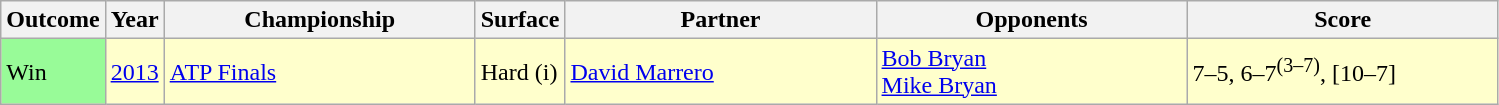<table class=wikitable>
<tr>
<th>Outcome</th>
<th>Year</th>
<th width=200>Championship</th>
<th>Surface</th>
<th width=200>Partner</th>
<th width=200>Opponents</th>
<th width=200>Score</th>
</tr>
<tr bgcolor=#ffffcc>
<td bgcolor=98FB98>Win</td>
<td><a href='#'>2013</a></td>
<td><a href='#'>ATP Finals</a></td>
<td>Hard (i)</td>
<td> <a href='#'>David Marrero</a></td>
<td> <a href='#'>Bob Bryan</a><br> <a href='#'>Mike Bryan</a></td>
<td>7–5, 6–7<sup>(3–7)</sup>, [10–7]</td>
</tr>
</table>
